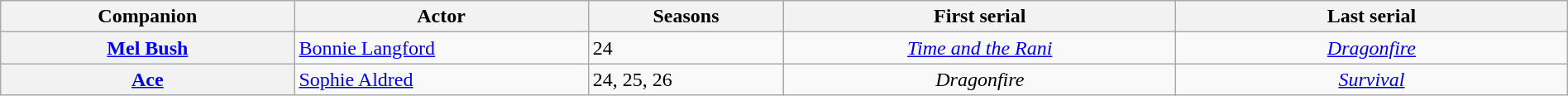<table class="wikitable plainrowheaders" style="width:100%;">
<tr>
<th scope="col" style="width:15%;">Companion</th>
<th scope="col" style="width:15%;">Actor</th>
<th scope="col" style="width:10%;">Seasons</th>
<th scope="col" style="width:20%;">First serial</th>
<th scope="col" style="width:20%;">Last serial</th>
</tr>
<tr>
<th scope="row"><a href='#'>Mel Bush</a></th>
<td><a href='#'>Bonnie Langford</a></td>
<td>24</td>
<td align="center"><em><a href='#'>Time and the Rani</a></em></td>
<td align="center"><em><a href='#'>Dragonfire</a></em></td>
</tr>
<tr>
<th scope="row"><a href='#'>Ace</a></th>
<td><a href='#'>Sophie Aldred</a></td>
<td>24, 25, 26</td>
<td align="center"><em>Dragonfire</em></td>
<td align="center"><em><a href='#'>Survival</a></em></td>
</tr>
</table>
